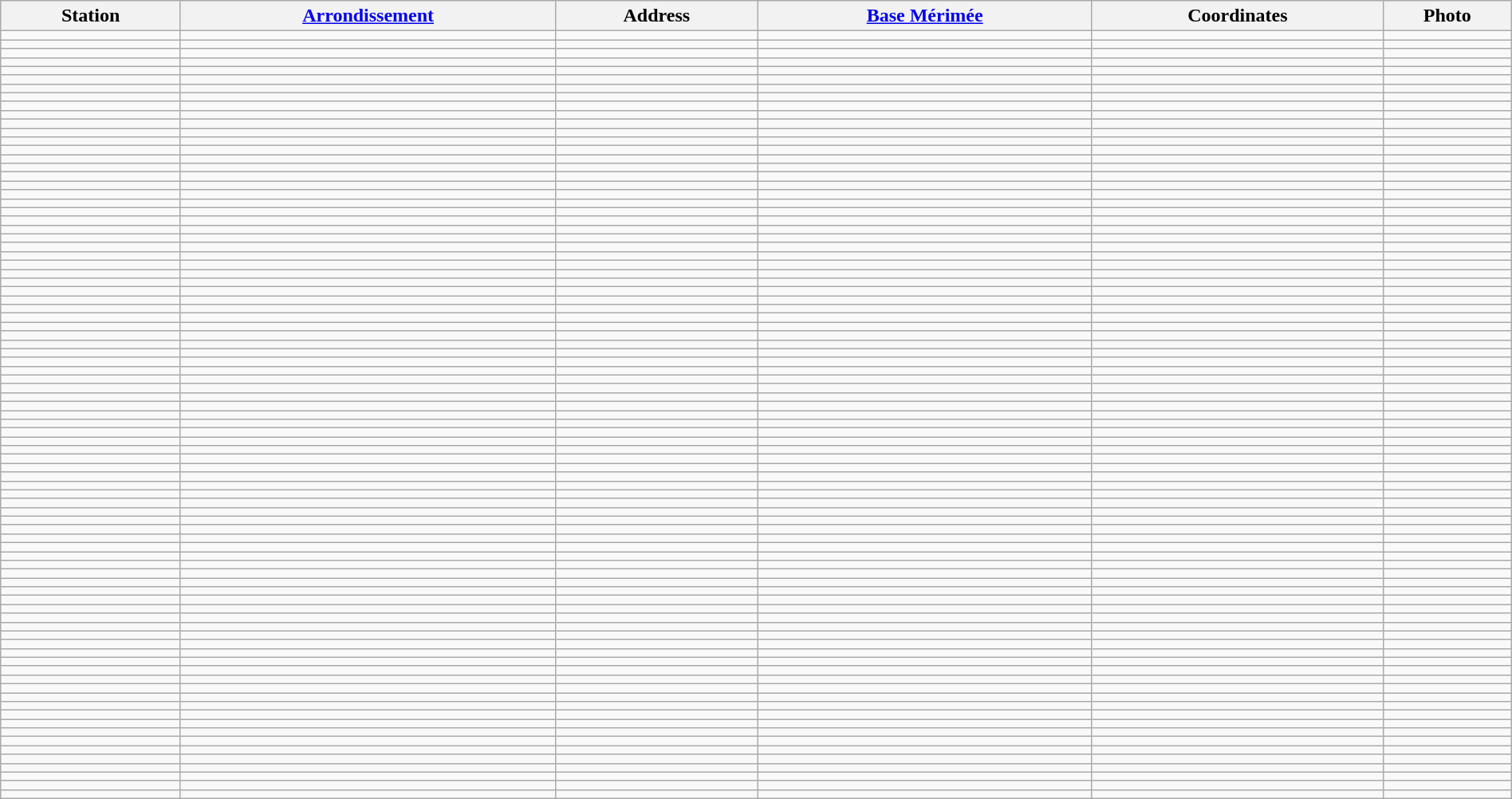<table class="wikitable sortable" style="width:100%; margin-top:0.5em;">
<tr>
<th scope="col">Station</th>
<th scope="col"><a href='#'>Arrondissement</a></th>
<th scope="col">Address</th>
<th scope="col"><a href='#'>Base Mérimée</a></th>
<th scope="col" class="unsortable">Coordinates</th>
<th scope="col" class="unsortable" width="100px">Photo</th>
</tr>
<tr>
<td></td>
<td></td>
<td></td>
<td></td>
<td></td>
<td></td>
</tr>
<tr>
<td></td>
<td></td>
<td></td>
<td></td>
<td></td>
<td></td>
</tr>
<tr>
<td></td>
<td></td>
<td></td>
<td></td>
<td></td>
<td></td>
</tr>
<tr>
<td></td>
<td></td>
<td></td>
<td></td>
<td></td>
<td></td>
</tr>
<tr>
<td></td>
<td></td>
<td></td>
<td></td>
<td></td>
<td></td>
</tr>
<tr>
<td></td>
<td></td>
<td></td>
<td></td>
<td></td>
<td></td>
</tr>
<tr>
<td></td>
<td></td>
<td></td>
<td></td>
<td></td>
<td></td>
</tr>
<tr>
<td></td>
<td></td>
<td></td>
<td></td>
<td></td>
<td></td>
</tr>
<tr>
<td></td>
<td></td>
<td></td>
<td></td>
<td></td>
<td></td>
</tr>
<tr>
<td></td>
<td></td>
<td></td>
<td></td>
<td></td>
<td></td>
</tr>
<tr>
<td></td>
<td></td>
<td></td>
<td></td>
<td></td>
<td></td>
</tr>
<tr>
<td></td>
<td></td>
<td></td>
<td></td>
<td></td>
<td></td>
</tr>
<tr>
<td></td>
<td></td>
<td></td>
<td></td>
<td></td>
<td></td>
</tr>
<tr>
<td></td>
<td></td>
<td></td>
<td></td>
<td></td>
<td></td>
</tr>
<tr>
<td></td>
<td></td>
<td></td>
<td></td>
<td></td>
<td></td>
</tr>
<tr>
<td></td>
<td></td>
<td></td>
<td></td>
<td></td>
<td></td>
</tr>
<tr>
<td></td>
<td></td>
<td></td>
<td></td>
<td></td>
<td></td>
</tr>
<tr>
<td></td>
<td></td>
<td></td>
<td></td>
<td></td>
<td></td>
</tr>
<tr>
<td></td>
<td></td>
<td></td>
<td></td>
<td></td>
<td></td>
</tr>
<tr>
<td></td>
<td></td>
<td></td>
<td></td>
<td></td>
<td></td>
</tr>
<tr>
<td></td>
<td></td>
<td></td>
<td></td>
<td></td>
<td></td>
</tr>
<tr>
<td></td>
<td></td>
<td></td>
<td></td>
<td></td>
<td></td>
</tr>
<tr>
<td></td>
<td></td>
<td></td>
<td></td>
<td></td>
<td></td>
</tr>
<tr>
<td></td>
<td></td>
<td></td>
<td></td>
<td></td>
<td></td>
</tr>
<tr>
<td></td>
<td></td>
<td></td>
<td></td>
<td></td>
<td></td>
</tr>
<tr>
<td></td>
<td></td>
<td></td>
<td></td>
<td></td>
<td></td>
</tr>
<tr>
<td></td>
<td></td>
<td></td>
<td></td>
<td></td>
<td></td>
</tr>
<tr>
<td></td>
<td></td>
<td></td>
<td></td>
<td></td>
<td></td>
</tr>
<tr>
<td></td>
<td></td>
<td></td>
<td></td>
<td></td>
<td></td>
</tr>
<tr>
<td></td>
<td></td>
<td></td>
<td></td>
<td></td>
<td></td>
</tr>
<tr>
<td></td>
<td></td>
<td></td>
<td></td>
<td></td>
<td></td>
</tr>
<tr>
<td></td>
<td></td>
<td></td>
<td></td>
<td></td>
<td></td>
</tr>
<tr>
<td></td>
<td></td>
<td></td>
<td></td>
<td></td>
<td></td>
</tr>
<tr>
<td></td>
<td></td>
<td></td>
<td></td>
<td></td>
<td></td>
</tr>
<tr>
<td></td>
<td></td>
<td></td>
<td></td>
<td></td>
<td></td>
</tr>
<tr>
<td></td>
<td></td>
<td></td>
<td></td>
<td></td>
<td></td>
</tr>
<tr>
<td></td>
<td></td>
<td></td>
<td></td>
<td></td>
<td></td>
</tr>
<tr>
<td></td>
<td></td>
<td></td>
<td></td>
<td></td>
<td></td>
</tr>
<tr>
<td></td>
<td></td>
<td></td>
<td></td>
<td></td>
<td></td>
</tr>
<tr>
<td></td>
<td></td>
<td></td>
<td></td>
<td></td>
<td></td>
</tr>
<tr>
<td></td>
<td></td>
<td></td>
<td></td>
<td></td>
<td></td>
</tr>
<tr>
<td></td>
<td></td>
<td></td>
<td></td>
<td></td>
<td></td>
</tr>
<tr>
<td></td>
<td></td>
<td></td>
<td></td>
<td></td>
<td></td>
</tr>
<tr>
<td></td>
<td></td>
<td></td>
<td></td>
<td></td>
<td></td>
</tr>
<tr>
<td></td>
<td></td>
<td></td>
<td></td>
<td></td>
<td></td>
</tr>
<tr>
<td></td>
<td></td>
<td></td>
<td></td>
<td></td>
<td></td>
</tr>
<tr>
<td></td>
<td></td>
<td></td>
<td></td>
<td></td>
<td></td>
</tr>
<tr>
<td></td>
<td></td>
<td></td>
<td></td>
<td></td>
<td></td>
</tr>
<tr>
<td></td>
<td></td>
<td></td>
<td></td>
<td></td>
<td></td>
</tr>
<tr>
<td></td>
<td></td>
<td></td>
<td></td>
<td></td>
<td></td>
</tr>
<tr>
<td></td>
<td></td>
<td></td>
<td></td>
<td></td>
<td></td>
</tr>
<tr>
<td></td>
<td></td>
<td></td>
<td></td>
<td></td>
<td></td>
</tr>
<tr>
<td></td>
<td></td>
<td></td>
<td></td>
<td></td>
<td></td>
</tr>
<tr>
<td></td>
<td></td>
<td></td>
<td></td>
<td></td>
<td></td>
</tr>
<tr>
<td></td>
<td></td>
<td></td>
<td></td>
<td></td>
<td></td>
</tr>
<tr>
<td></td>
<td></td>
<td></td>
<td></td>
<td></td>
<td></td>
</tr>
<tr>
<td></td>
<td></td>
<td></td>
<td></td>
<td></td>
<td></td>
</tr>
<tr>
<td></td>
<td></td>
<td></td>
<td></td>
<td></td>
<td></td>
</tr>
<tr>
<td></td>
<td></td>
<td></td>
<td></td>
<td></td>
<td></td>
</tr>
<tr>
<td></td>
<td></td>
<td></td>
<td></td>
<td></td>
<td></td>
</tr>
<tr>
<td></td>
<td></td>
<td></td>
<td></td>
<td></td>
<td></td>
</tr>
<tr>
<td></td>
<td></td>
<td></td>
<td></td>
<td></td>
<td></td>
</tr>
<tr>
<td></td>
<td></td>
<td></td>
<td></td>
<td></td>
<td></td>
</tr>
<tr>
<td></td>
<td></td>
<td></td>
<td></td>
<td></td>
<td></td>
</tr>
<tr>
<td></td>
<td></td>
<td></td>
<td></td>
<td></td>
<td></td>
</tr>
<tr>
<td></td>
<td></td>
<td></td>
<td></td>
<td></td>
<td></td>
</tr>
<tr>
<td></td>
<td></td>
<td></td>
<td></td>
<td></td>
<td></td>
</tr>
<tr>
<td></td>
<td></td>
<td></td>
<td></td>
<td></td>
<td></td>
</tr>
<tr>
<td></td>
<td></td>
<td></td>
<td></td>
<td></td>
<td></td>
</tr>
<tr>
<td></td>
<td></td>
<td></td>
<td></td>
<td></td>
<td></td>
</tr>
<tr>
<td></td>
<td></td>
<td></td>
<td></td>
<td></td>
<td></td>
</tr>
<tr>
<td></td>
<td></td>
<td></td>
<td></td>
<td></td>
<td></td>
</tr>
<tr>
<td></td>
<td></td>
<td></td>
<td></td>
<td></td>
<td></td>
</tr>
<tr>
<td></td>
<td></td>
<td></td>
<td></td>
<td></td>
<td></td>
</tr>
<tr>
<td></td>
<td></td>
<td></td>
<td></td>
<td></td>
<td></td>
</tr>
<tr>
<td></td>
<td></td>
<td></td>
<td></td>
<td></td>
<td></td>
</tr>
<tr>
<td></td>
<td></td>
<td></td>
<td></td>
<td></td>
<td></td>
</tr>
<tr>
<td></td>
<td></td>
<td></td>
<td></td>
<td></td>
<td></td>
</tr>
<tr>
<td></td>
<td></td>
<td></td>
<td></td>
<td></td>
<td></td>
</tr>
<tr>
<td></td>
<td></td>
<td></td>
<td></td>
<td></td>
<td></td>
</tr>
<tr>
<td></td>
<td></td>
<td></td>
<td></td>
<td></td>
<td></td>
</tr>
<tr>
<td></td>
<td></td>
<td></td>
<td></td>
<td></td>
<td></td>
</tr>
<tr>
<td></td>
<td></td>
<td></td>
<td></td>
<td></td>
<td></td>
</tr>
<tr>
<td></td>
<td></td>
<td></td>
<td></td>
<td></td>
<td></td>
</tr>
<tr>
<td></td>
<td></td>
<td></td>
<td></td>
<td></td>
<td></td>
</tr>
<tr>
<td></td>
<td></td>
<td></td>
<td></td>
<td></td>
<td></td>
</tr>
<tr>
<td></td>
<td></td>
<td></td>
<td></td>
<td></td>
<td></td>
</tr>
</table>
